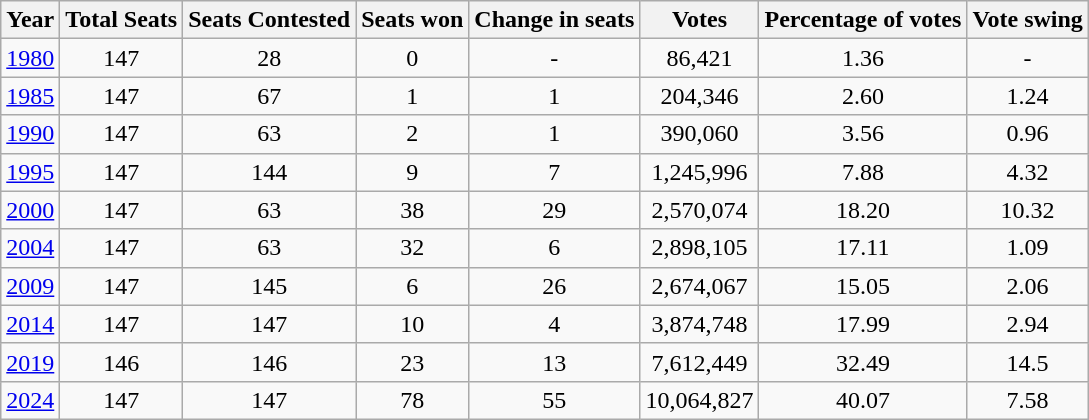<table class="wikitable sortable" style="text-align:center">
<tr>
<th>Year</th>
<th>Total Seats</th>
<th>Seats Contested</th>
<th>Seats won</th>
<th>Change in seats</th>
<th>Votes</th>
<th>Percentage of votes</th>
<th>Vote swing</th>
</tr>
<tr>
<td><a href='#'>1980</a></td>
<td>147</td>
<td>28</td>
<td>0</td>
<td>-</td>
<td>86,421</td>
<td>1.36</td>
<td>-</td>
</tr>
<tr>
<td><a href='#'>1985</a></td>
<td>147</td>
<td>67</td>
<td>1</td>
<td>1</td>
<td>204,346</td>
<td>2.60</td>
<td>1.24</td>
</tr>
<tr>
<td><a href='#'>1990</a></td>
<td>147</td>
<td>63</td>
<td>2</td>
<td>1</td>
<td>390,060</td>
<td>3.56</td>
<td>0.96</td>
</tr>
<tr>
<td><a href='#'>1995</a></td>
<td>147</td>
<td>144</td>
<td>9</td>
<td>7</td>
<td>1,245,996</td>
<td>7.88</td>
<td>4.32</td>
</tr>
<tr>
<td><a href='#'>2000</a></td>
<td>147</td>
<td>63</td>
<td>38</td>
<td>29</td>
<td>2,570,074</td>
<td>18.20</td>
<td>10.32</td>
</tr>
<tr>
<td><a href='#'>2004</a></td>
<td>147</td>
<td>63</td>
<td>32</td>
<td>6</td>
<td>2,898,105</td>
<td>17.11</td>
<td>1.09</td>
</tr>
<tr>
<td><a href='#'>2009</a></td>
<td>147</td>
<td>145</td>
<td>6</td>
<td>26</td>
<td>2,674,067</td>
<td>15.05</td>
<td>2.06</td>
</tr>
<tr>
<td><a href='#'>2014</a></td>
<td>147</td>
<td>147</td>
<td>10</td>
<td>4</td>
<td>3,874,748</td>
<td>17.99</td>
<td>2.94</td>
</tr>
<tr>
<td><a href='#'>2019</a></td>
<td>146</td>
<td>146</td>
<td>23</td>
<td>13</td>
<td>7,612,449</td>
<td>32.49</td>
<td>14.5</td>
</tr>
<tr>
<td><a href='#'>2024</a></td>
<td>147</td>
<td>147</td>
<td>78</td>
<td>55</td>
<td>10,064,827</td>
<td>40.07</td>
<td>7.58</td>
</tr>
</table>
